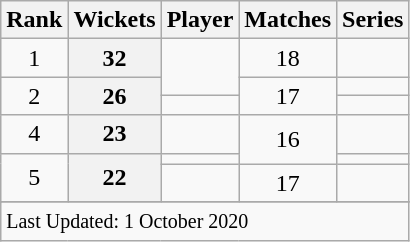<table class="wikitable">
<tr>
<th>Rank</th>
<th>Wickets</th>
<th>Player</th>
<th>Matches</th>
<th>Series</th>
</tr>
<tr>
<td align=center>1</td>
<th scope=row style=text-align:center;>32</th>
<td rowspan=2></td>
<td align=center>18</td>
<td></td>
</tr>
<tr>
<td align=center rowspan=2>2</td>
<th scope=row style=text-align:center; rowspan=2>26</th>
<td align=center rowspan=2>17</td>
<td></td>
</tr>
<tr>
<td></td>
<td></td>
</tr>
<tr>
<td align=center>4</td>
<th scope=row style=text-align:center;>23</th>
<td></td>
<td align=center rowspan=2>16</td>
<td></td>
</tr>
<tr>
<td align=center rowspan=2>5</td>
<th scope=row style=text-align:center; rowspan=2>22</th>
<td></td>
<td></td>
</tr>
<tr>
<td></td>
<td align=center>17</td>
<td></td>
</tr>
<tr>
</tr>
<tr class=sortbottom>
<td colspan=6><small>Last Updated: 1 October 2020</small></td>
</tr>
</table>
